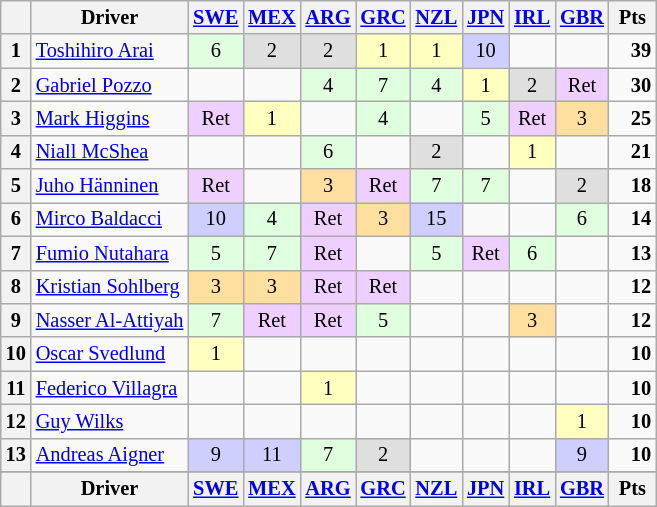<table class="wikitable" style="font-size: 85%; text-align: center;">
<tr valign="top">
<th valign="middle"></th>
<th valign="middle">Driver</th>
<th><a href='#'>SWE</a><br></th>
<th><a href='#'>MEX</a><br></th>
<th><a href='#'>ARG</a><br></th>
<th><a href='#'>GRC</a><br></th>
<th><a href='#'>NZL</a><br></th>
<th><a href='#'>JPN</a><br></th>
<th><a href='#'>IRL</a><br></th>
<th><a href='#'>GBR</a><br></th>
<th valign="middle"> Pts </th>
</tr>
<tr>
<th>1</th>
<td align=left> <a href='#'>Toshihiro Arai</a></td>
<td style="background:#dfffdf;">6</td>
<td style="background:#dfdfdf;">2</td>
<td style="background:#dfdfdf;">2</td>
<td style="background:#ffffbf;">1</td>
<td style="background:#ffffbf;">1</td>
<td style="background:#cfcfff;">10</td>
<td></td>
<td></td>
<td align="right"><strong>39</strong></td>
</tr>
<tr>
<th>2</th>
<td align=left> <a href='#'>Gabriel Pozzo</a></td>
<td></td>
<td></td>
<td style="background:#dfffdf;">4</td>
<td style="background:#dfffdf;">7</td>
<td style="background:#dfffdf;">4</td>
<td style="background:#ffffbf;">1</td>
<td style="background:#dfdfdf;">2</td>
<td style="background:#efcfff;">Ret</td>
<td align="right"><strong>30</strong></td>
</tr>
<tr>
<th>3</th>
<td align=left> <a href='#'>Mark Higgins</a></td>
<td style="background:#efcfff;">Ret</td>
<td style="background:#ffffbf;">1</td>
<td></td>
<td style="background:#dfffdf;">4</td>
<td></td>
<td style="background:#dfffdf;">5</td>
<td style="background:#efcfff;">Ret</td>
<td style="background:#ffdf9f;">3</td>
<td align="right"><strong>25</strong></td>
</tr>
<tr>
<th>4</th>
<td align=left> <a href='#'>Niall McShea</a></td>
<td></td>
<td></td>
<td style="background:#dfffdf;">6</td>
<td></td>
<td style="background:#dfdfdf;">2</td>
<td></td>
<td style="background:#ffffbf;">1</td>
<td></td>
<td align="right"><strong>21</strong></td>
</tr>
<tr>
<th>5</th>
<td align=left> <a href='#'>Juho Hänninen</a></td>
<td style="background:#efcfff;">Ret</td>
<td></td>
<td style="background:#ffdf9f;">3</td>
<td style="background:#efcfff;">Ret</td>
<td style="background:#dfffdf;">7</td>
<td style="background:#dfffdf;">7</td>
<td></td>
<td style="background:#dfdfdf;">2</td>
<td align="right"><strong>18</strong></td>
</tr>
<tr>
<th>6</th>
<td align=left> <a href='#'>Mirco Baldacci</a></td>
<td style="background:#cfcfff;">10</td>
<td style="background:#dfffdf;">4</td>
<td style="background:#efcfff;">Ret</td>
<td style="background:#ffdf9f;">3</td>
<td style="background:#cfcfff;">15</td>
<td></td>
<td></td>
<td style="background:#dfffdf;">6</td>
<td align="right"><strong>14</strong></td>
</tr>
<tr>
<th>7</th>
<td align=left> <a href='#'>Fumio Nutahara</a></td>
<td style="background:#dfffdf;">5</td>
<td style="background:#dfffdf;">7</td>
<td style="background:#efcfff;">Ret</td>
<td></td>
<td style="background:#dfffdf;">5</td>
<td style="background:#efcfff;">Ret</td>
<td style="background:#dfffdf;">6</td>
<td></td>
<td align="right"><strong>13</strong></td>
</tr>
<tr>
<th>8</th>
<td align=left> <a href='#'>Kristian Sohlberg</a></td>
<td style="background:#ffdf9f;">3</td>
<td style="background:#ffdf9f;">3</td>
<td style="background:#efcfff;">Ret</td>
<td style="background:#efcfff;">Ret</td>
<td></td>
<td></td>
<td></td>
<td></td>
<td align="right"><strong>12</strong></td>
</tr>
<tr>
<th>9</th>
<td align=left nowrap> <a href='#'>Nasser Al-Attiyah</a></td>
<td style="background:#dfffdf;">7</td>
<td style="background:#efcfff;">Ret</td>
<td style="background:#efcfff;">Ret</td>
<td style="background:#dfffdf;">5</td>
<td></td>
<td></td>
<td style="background:#ffdf9f;">3</td>
<td></td>
<td align="right"><strong>12</strong></td>
</tr>
<tr>
<th>10</th>
<td align=left> <a href='#'>Oscar Svedlund</a></td>
<td style="background:#ffffbf;">1</td>
<td></td>
<td></td>
<td></td>
<td></td>
<td></td>
<td></td>
<td></td>
<td align="right"><strong>10</strong></td>
</tr>
<tr>
<th>11</th>
<td align=left> <a href='#'>Federico Villagra</a></td>
<td></td>
<td></td>
<td style="background:#ffffbf;">1</td>
<td></td>
<td></td>
<td></td>
<td></td>
<td></td>
<td align="right"><strong>10</strong></td>
</tr>
<tr>
<th>12</th>
<td align=left> <a href='#'>Guy Wilks</a></td>
<td></td>
<td></td>
<td></td>
<td></td>
<td></td>
<td></td>
<td></td>
<td style="background:#ffffbf;">1</td>
<td align="right"><strong>10</strong></td>
</tr>
<tr>
<th>13</th>
<td align=left> <a href='#'>Andreas Aigner</a></td>
<td style="background:#cfcfff;">9</td>
<td style="background:#cfcfff;">11</td>
<td style="background:#dfffdf;">7</td>
<td style="background:#dfdfdf;">2</td>
<td></td>
<td></td>
<td></td>
<td style="background:#cfcfff;">9</td>
<td align="right"><strong>10</strong></td>
</tr>
<tr>
</tr>
<tr valign="top">
<th valign="middle"></th>
<th valign="middle">Driver</th>
<th><a href='#'>SWE</a><br></th>
<th><a href='#'>MEX</a><br></th>
<th><a href='#'>ARG</a><br></th>
<th><a href='#'>GRC</a><br></th>
<th><a href='#'>NZL</a><br></th>
<th><a href='#'>JPN</a><br></th>
<th><a href='#'>IRL</a><br></th>
<th><a href='#'>GBR</a><br></th>
<th valign="middle">Pts</th>
</tr>
</table>
